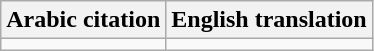<table class="wikitable" border="2">
<tr>
<th>Arabic citation</th>
<th>English translation</th>
</tr>
<tr>
<td></td>
<td></td>
</tr>
</table>
